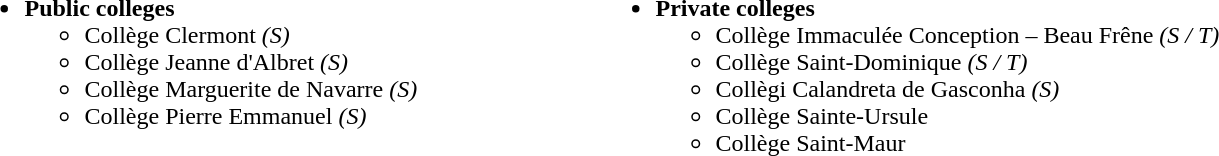<table width="100%" valign="top">
<tr>
<td valign="top" width="25%"><br><ul><li><strong>Public colleges</strong><ul><li>Collège Clermont <em>(S)</em></li><li>Collège Jeanne d'Albret <em>(S)</em></li><li>Collège Marguerite de Navarre <em>(S)</em></li><li>Collège Pierre Emmanuel <em>(S)</em></li></ul></li></ul></td>
<td valign="top" width="25%"><br><ul><li><strong>Private colleges</strong><ul><li>Collège Immaculée Conception – Beau Frêne <em>(S / T)</em></li><li>Collège Saint-Dominique <em>(S / T)</em></li><li>Collègi Calandreta de Gasconha <em>(S)</em></li><li>Collège Sainte-Ursule</li><li>Collège Saint-Maur</li></ul></li></ul></td>
<td valign="top" width="25%"></td>
</tr>
</table>
